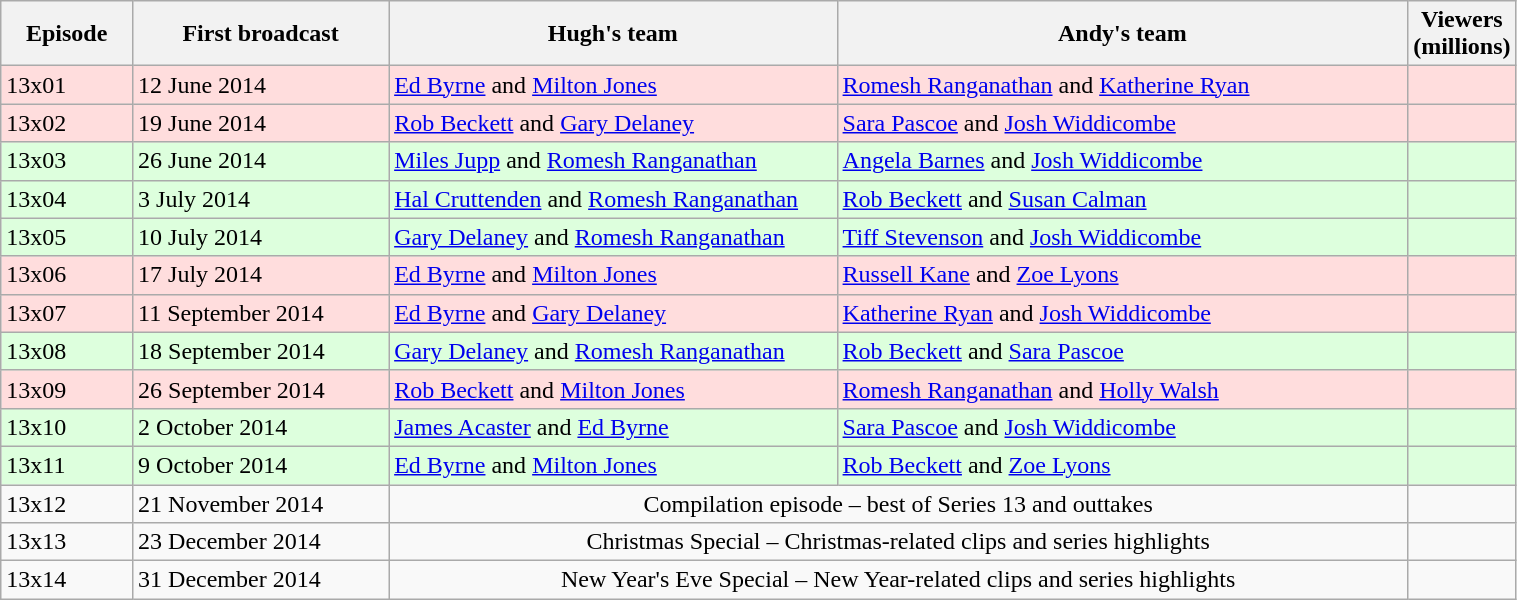<table class="wikitable" style="width:80%;">
<tr>
<th style="width:9%;">Episode</th>
<th style="width:18%;">First broadcast</th>
<th style="width:32%;">Hugh's team</th>
<th style="width:41%;">Andy's team</th>
<th style="width:41%;">Viewers<br>(millions)</th>
</tr>
<tr style="background:#fdd;">
<td>13x01</td>
<td>12 June 2014</td>
<td><a href='#'>Ed Byrne</a> and <a href='#'>Milton Jones</a></td>
<td><a href='#'>Romesh Ranganathan</a> and <a href='#'>Katherine Ryan</a></td>
<td></td>
</tr>
<tr style="background:#fdd;">
<td>13x02</td>
<td>19 June 2014</td>
<td><a href='#'>Rob Beckett</a> and <a href='#'>Gary Delaney</a></td>
<td><a href='#'>Sara Pascoe</a> and <a href='#'>Josh Widdicombe</a></td>
<td></td>
</tr>
<tr style="background:#dfd;">
<td>13x03</td>
<td>26 June 2014</td>
<td><a href='#'>Miles Jupp</a> and <a href='#'>Romesh Ranganathan</a></td>
<td><a href='#'>Angela Barnes</a> and <a href='#'>Josh Widdicombe</a></td>
<td></td>
</tr>
<tr style="background:#dfd;">
<td>13x04</td>
<td>3 July 2014</td>
<td><a href='#'>Hal Cruttenden</a> and <a href='#'>Romesh Ranganathan</a></td>
<td><a href='#'>Rob Beckett</a> and <a href='#'>Susan Calman</a></td>
<td></td>
</tr>
<tr style="background:#dfd;">
<td>13x05</td>
<td>10 July 2014</td>
<td><a href='#'>Gary Delaney</a> and <a href='#'>Romesh Ranganathan</a></td>
<td><a href='#'>Tiff Stevenson</a> and <a href='#'>Josh Widdicombe</a></td>
<td></td>
</tr>
<tr style="background:#fdd;">
<td>13x06</td>
<td>17 July 2014</td>
<td><a href='#'>Ed Byrne</a> and <a href='#'>Milton Jones</a></td>
<td><a href='#'>Russell Kane</a> and <a href='#'>Zoe Lyons</a></td>
<td></td>
</tr>
<tr style="background:#fdd;">
<td>13x07</td>
<td>11 September 2014</td>
<td><a href='#'>Ed Byrne</a> and <a href='#'>Gary Delaney</a></td>
<td><a href='#'>Katherine Ryan</a> and <a href='#'>Josh Widdicombe</a></td>
<td></td>
</tr>
<tr style="background:#dfd;">
<td>13x08</td>
<td>18 September 2014</td>
<td><a href='#'>Gary Delaney</a> and <a href='#'>Romesh Ranganathan</a></td>
<td><a href='#'>Rob Beckett</a> and <a href='#'>Sara Pascoe</a></td>
<td></td>
</tr>
<tr style="background:#fdd;">
<td>13x09</td>
<td>26 September 2014</td>
<td><a href='#'>Rob Beckett</a> and <a href='#'>Milton Jones</a></td>
<td><a href='#'>Romesh Ranganathan</a> and <a href='#'>Holly Walsh</a></td>
<td></td>
</tr>
<tr style="background:#dfd">
<td>13x10</td>
<td>2 October 2014</td>
<td><a href='#'>James Acaster</a> and <a href='#'>Ed Byrne</a></td>
<td><a href='#'>Sara Pascoe</a> and <a href='#'>Josh Widdicombe</a></td>
<td></td>
</tr>
<tr style="background:#dfd">
<td>13x11</td>
<td>9 October 2014</td>
<td><a href='#'>Ed Byrne</a> and <a href='#'>Milton Jones</a></td>
<td><a href='#'>Rob Beckett</a> and <a href='#'>Zoe Lyons</a></td>
<td></td>
</tr>
<tr>
<td>13x12</td>
<td>21 November 2014</td>
<td colspan="2" style="text-align:center;">Compilation episode – best of Series 13 and outtakes</td>
<td></td>
</tr>
<tr>
<td>13x13</td>
<td>23 December 2014</td>
<td colspan="2" style="text-align:center;">Christmas Special – Christmas-related clips and series highlights</td>
<td></td>
</tr>
<tr>
<td>13x14</td>
<td>31 December 2014</td>
<td colspan="2" style="text-align:center;">New Year's Eve Special – New Year-related clips and series highlights</td>
<td></td>
</tr>
</table>
